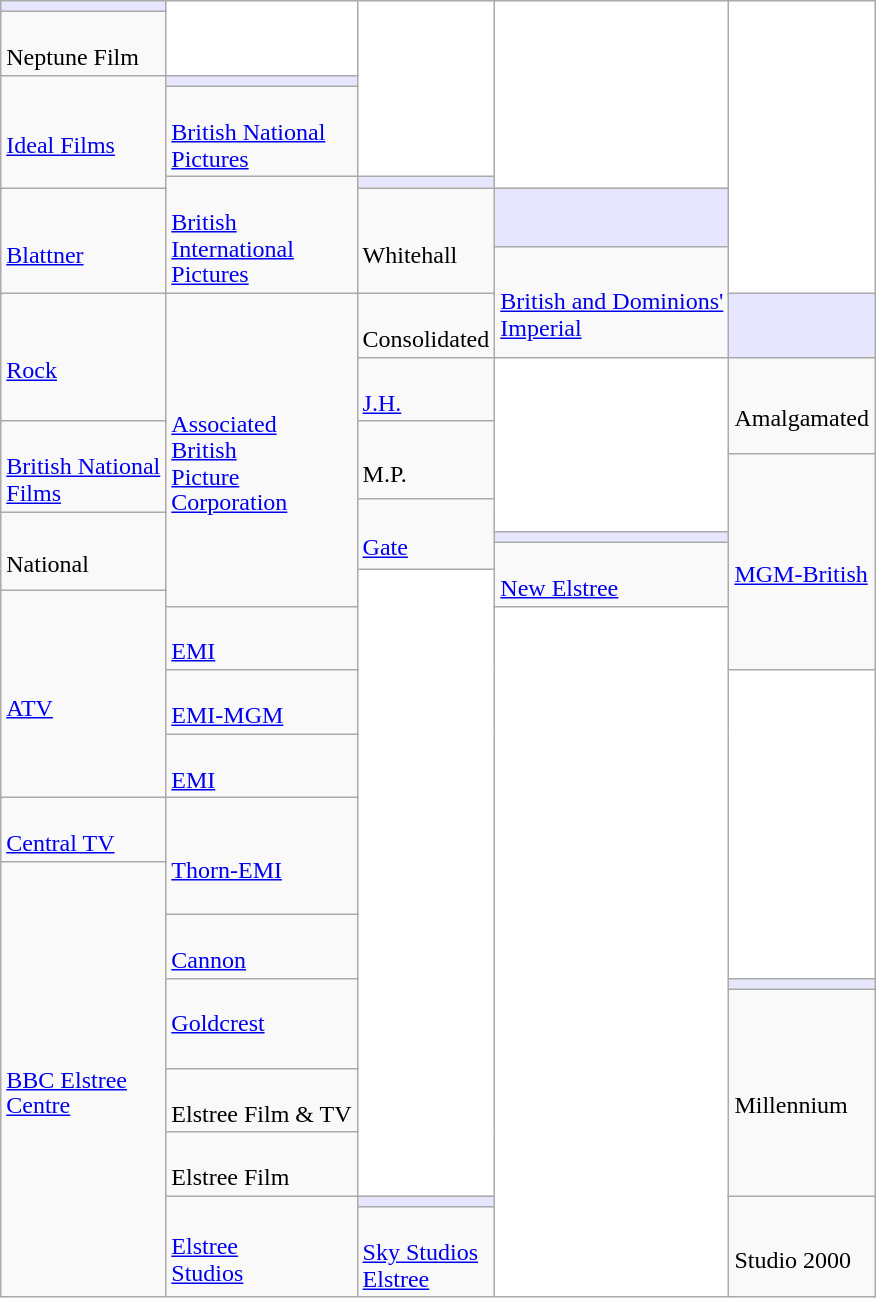<table class="wikitable" style="line-height: 110%;">
<tr>
<td style="background-color:#e6e6ff"></td>
<td rowspan="2" style="background-color:white"> </td>
<td rowspan="4" style="background-color:white"> </td>
<td rowspan="5" style="background-color:white"> </td>
<td rowspan="8" style="background-color:white"> </td>
</tr>
<tr>
<td><br>Neptune Film</td>
</tr>
<tr>
<td rowspan="3"><br><a href='#'>Ideal Films</a></td>
<td style="background-color:#e6e6ff"></td>
</tr>
<tr>
<td><br><a href='#'>British National<br>Pictures</a></td>
</tr>
<tr>
<td rowspan="3"><br><a href='#'>British<br>International<br>Pictures</a></td>
<td style="background-color:#e6e6ff"></td>
</tr>
<tr>
<td rowspan="3"><br><a href='#'>Blattner</a></td>
<td rowspan="3"><br>Whitehall</td>
<td style="background-color:#e6e6ff"><a href='#'></a></td>
</tr>
<tr>
<td rowspan="4"><br><a href='#'>British and Dominions'<br>Imperial</a></td>
</tr>
<tr>
<td rowspan="14"><br><a href='#'>Associated<br>British<br>Picture<br>Corporation</a></td>
</tr>
<tr>
<td rowspan="4"><br><a href='#'>Rock</a></td>
<td><br>Consolidated</td>
<td style="background-color:#e6e6ff"><a href='#'></a></td>
</tr>
<tr>
<td rowspan="2"><br><a href='#'>J.H.</a></td>
<td rowspan="4"><br>Amalgamated</td>
</tr>
<tr>
<td rowspan="6" style="background-color:white"> </td>
</tr>
<tr>
<td rowspan="3"><br>M.P.</td>
</tr>
<tr>
<td rowspan="3"><br><a href='#'>British National<br>Films</a></td>
</tr>
<tr>
<td rowspan="9"><br><a href='#'>MGM-British</a></td>
</tr>
<tr>
<td rowspan="4"><br><a href='#'>Gate</a></td>
</tr>
<tr>
<td rowspan="4"><br>National<br></td>
</tr>
<tr>
<td style="background-color:#e6e6ff"><a href='#'></a></td>
</tr>
<tr>
<td rowspan="3"><br><a href='#'>New Elstree</a></td>
</tr>
<tr>
<td rowspan="15" style="background-color:white"> </td>
</tr>
<tr>
<td rowspan="6"><br><a href='#'>ATV</a></td>
</tr>
<tr>
<td rowspan="15" style="background-color:white"> </td>
</tr>
<tr>
<td><br><a href='#'>EMI</a></td>
</tr>
<tr>
<td><br><a href='#'>EMI-MGM</a></td>
<td rowspan="6" style="background-color:white"> </td>
</tr>
<tr>
<td><br><a href='#'>EMI</a></td>
</tr>
<tr>
<td rowspan="3"> <br><br><a href='#'>Thorn-EMI</a><br> </td>
</tr>
<tr>
<td><br><a href='#'>Central TV</a></td>
</tr>
<tr>
<td rowspan = "9"><br><a href='#'>BBC Elstree<br>Centre</a></td>
</tr>
<tr>
<td><br><a href='#'>Cannon</a></td>
</tr>
<tr>
<td rowspan = "2"><br><a href='#'>Goldcrest</a><br>  </td>
<td style="background-color:#e6e6ff"><a href='#'></a></td>
</tr>
<tr>
<td rowspan = "3"><br>Millennium</td>
</tr>
<tr>
<td><br>Elstree Film & TV</td>
</tr>
<tr>
<td><br>Elstree Film</td>
</tr>
<tr>
<td rowspan="3"><br><a href='#'>Elstree <br>Studios</a></td>
<td rowspan="3"><br>Studio 2000</td>
</tr>
<tr>
<td style="background-color:#e6e6ff"><a href='#'></a></td>
</tr>
<tr>
<td><br><a href='#'>Sky Studios<br>Elstree</a></td>
</tr>
</table>
